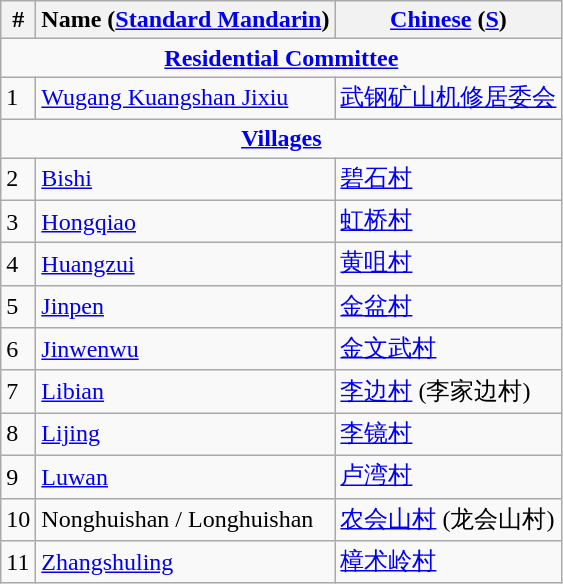<table class="wikitable sortable">
<tr>
<th>#</th>
<th>Name (<a href='#'>Standard Mandarin</a>)</th>
<th><a href='#'>Chinese</a> (<a href='#'>S</a>)</th>
</tr>
<tr>
<td style="text-align:center;" colspan="7"><strong><a href='#'>Residential Committee</a></strong></td>
</tr>
<tr>
<td>1</td>
<td><a href='#'>Wugang Kuangshan Jixiu</a></td>
<td><a href='#'>武钢矿山机修居委会</a></td>
</tr>
<tr>
<td style="text-align:center;" colspan="7"><strong><a href='#'>Villages</a></strong></td>
</tr>
<tr>
<td>2</td>
<td><a href='#'>Bishi</a></td>
<td><a href='#'>碧石村</a></td>
</tr>
<tr>
<td>3</td>
<td><a href='#'>Hongqiao</a></td>
<td><a href='#'>虹桥村</a></td>
</tr>
<tr>
<td>4</td>
<td><a href='#'>Huangzui</a></td>
<td><a href='#'>黄咀村</a></td>
</tr>
<tr>
<td>5</td>
<td><a href='#'>Jinpen</a></td>
<td><a href='#'>金盆村</a></td>
</tr>
<tr>
<td>6</td>
<td><a href='#'>Jinwenwu</a></td>
<td><a href='#'>金文武村</a></td>
</tr>
<tr>
<td>7</td>
<td><a href='#'>Libian</a></td>
<td><a href='#'>李边村</a> (李家边村)</td>
</tr>
<tr>
<td>8</td>
<td><a href='#'>Lijing</a></td>
<td><a href='#'>李镜村</a></td>
</tr>
<tr>
<td>9</td>
<td><a href='#'>Luwan</a></td>
<td><a href='#'>卢湾村</a></td>
</tr>
<tr>
<td>10</td>
<td>Nonghuishan / Longhuishan</td>
<td><a href='#'>农会山村</a> (龙会山村)</td>
</tr>
<tr>
<td>11</td>
<td><a href='#'>Zhangshuling</a></td>
<td><a href='#'>樟术岭村</a></td>
</tr>
</table>
